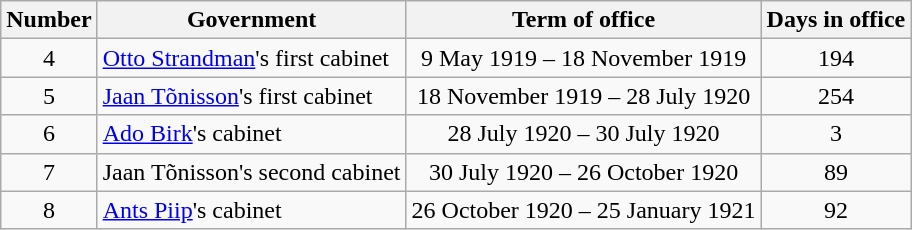<table class="wikitable sortable" style="text-align:center">
<tr>
<th>Number</th>
<th>Government</th>
<th>Term of office</th>
<th>Days in office</th>
</tr>
<tr>
<td>4</td>
<td align=left><a href='#'>Otto Strandman</a>'s first cabinet</td>
<td>9 May 1919 – 18 November 1919</td>
<td>194</td>
</tr>
<tr>
<td>5</td>
<td align=left><a href='#'>Jaan Tõnisson</a>'s first cabinet</td>
<td>18 November 1919 – 28 July 1920</td>
<td>254</td>
</tr>
<tr>
<td>6</td>
<td align=left><a href='#'>Ado Birk</a>'s cabinet</td>
<td>28 July 1920 – 30 July 1920</td>
<td>3</td>
</tr>
<tr>
<td>7</td>
<td align=left>Jaan Tõnisson's second cabinet</td>
<td>30 July 1920 – 26 October 1920</td>
<td>89</td>
</tr>
<tr>
<td>8</td>
<td align=left><a href='#'>Ants Piip</a>'s cabinet</td>
<td>26 October 1920 – 25 January 1921</td>
<td>92</td>
</tr>
</table>
